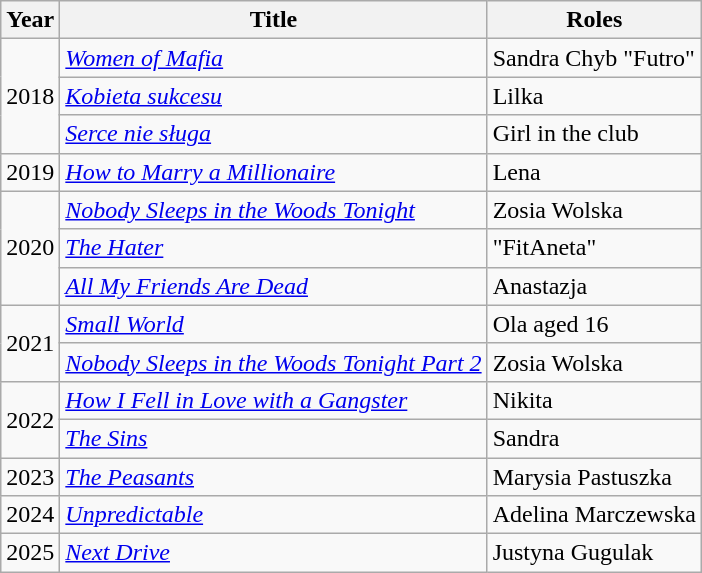<table class="wikitable">
<tr>
<th>Year</th>
<th>Title</th>
<th>Roles</th>
</tr>
<tr>
<td rowspan="3">2018</td>
<td><em><a href='#'>Women of Mafia</a></em></td>
<td>Sandra Chyb "Futro"</td>
</tr>
<tr>
<td><em><a href='#'>Kobieta sukcesu</a></em></td>
<td>Lilka</td>
</tr>
<tr>
<td><em><a href='#'>Serce nie sługa</a></em></td>
<td>Girl in the club</td>
</tr>
<tr>
<td>2019</td>
<td><em><a href='#'>How to Marry a Millionaire</a></em></td>
<td>Lena</td>
</tr>
<tr>
<td rowspan="3">2020</td>
<td><em><a href='#'>Nobody Sleeps in the Woods Tonight</a></em></td>
<td>Zosia Wolska</td>
</tr>
<tr>
<td><em><a href='#'>The Hater</a></em></td>
<td>"FitAneta"</td>
</tr>
<tr>
<td><em><a href='#'>All My Friends Are Dead</a></em></td>
<td>Anastazja</td>
</tr>
<tr>
<td rowspan="2">2021</td>
<td><em><a href='#'>Small World</a></em></td>
<td>Ola aged 16</td>
</tr>
<tr>
<td><em><a href='#'>Nobody Sleeps in the Woods Tonight Part 2</a></em></td>
<td>Zosia Wolska</td>
</tr>
<tr>
<td rowspan="2">2022</td>
<td><em><a href='#'>How I Fell in Love with a Gangster</a></em></td>
<td>Nikita</td>
</tr>
<tr>
<td><em><a href='#'>The Sins</a></em></td>
<td>Sandra</td>
</tr>
<tr>
<td>2023</td>
<td><em><a href='#'>The Peasants</a></em></td>
<td>Marysia Pastuszka</td>
</tr>
<tr>
<td>2024</td>
<td><em><a href='#'>Unpredictable</a></em></td>
<td>Adelina Marczewska</td>
</tr>
<tr>
<td>2025</td>
<td><em><a href='#'>Next Drive</a></em></td>
<td>Justyna Gugulak</td>
</tr>
</table>
